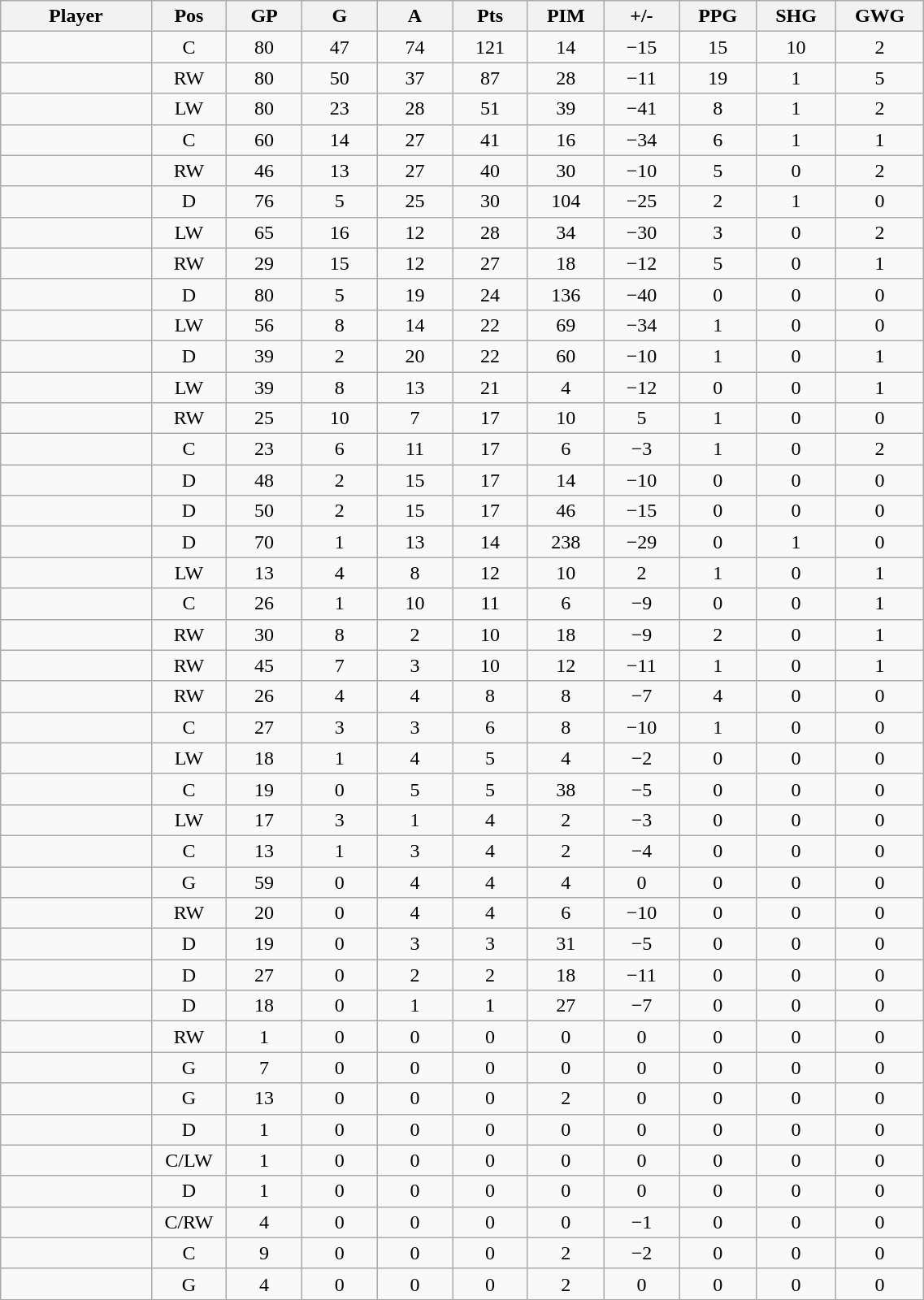<table class="wikitable sortable" width="60%">
<tr ALIGN="center">
<th bgcolor="#DDDDFF" width="10%">Player</th>
<th bgcolor="#DDDDFF" width="3%" title="Position">Pos</th>
<th bgcolor="#DDDDFF" width="5%" title="Games played">GP</th>
<th bgcolor="#DDDDFF" width="5%" title="Goals">G</th>
<th bgcolor="#DDDDFF" width="5%" title="Assists">A</th>
<th bgcolor="#DDDDFF" width="5%" title="Points">Pts</th>
<th bgcolor="#DDDDFF" width="5%" title="Penalties in Minutes">PIM</th>
<th bgcolor="#DDDDFF" width="5%" title="Plus/Minus">+/-</th>
<th bgcolor="#DDDDFF" width="5%" title="Power Play Goals">PPG</th>
<th bgcolor="#DDDDFF" width="5%" title="Short-handed Goals">SHG</th>
<th bgcolor="#DDDDFF" width="5%" title="Game-winning Goals">GWG</th>
</tr>
<tr align="center">
<td align="right"></td>
<td>C</td>
<td>80</td>
<td>47</td>
<td>74</td>
<td>121</td>
<td>14</td>
<td>−15</td>
<td>15</td>
<td>10</td>
<td>2</td>
</tr>
<tr align="center">
<td align="right"></td>
<td>RW</td>
<td>80</td>
<td>50</td>
<td>37</td>
<td>87</td>
<td>28</td>
<td>−11</td>
<td>19</td>
<td>1</td>
<td>5</td>
</tr>
<tr align="center">
<td align="right"></td>
<td>LW</td>
<td>80</td>
<td>23</td>
<td>28</td>
<td>51</td>
<td>39</td>
<td>−41</td>
<td>8</td>
<td>1</td>
<td>2</td>
</tr>
<tr align="center">
<td align="right"></td>
<td>C</td>
<td>60</td>
<td>14</td>
<td>27</td>
<td>41</td>
<td>16</td>
<td>−34</td>
<td>6</td>
<td>1</td>
<td>1</td>
</tr>
<tr align="center">
<td align="right"></td>
<td>RW</td>
<td>46</td>
<td>13</td>
<td>27</td>
<td>40</td>
<td>30</td>
<td>−10</td>
<td>5</td>
<td>0</td>
<td>2</td>
</tr>
<tr align="center">
<td align="right"></td>
<td>D</td>
<td>76</td>
<td>5</td>
<td>25</td>
<td>30</td>
<td>104</td>
<td>−25</td>
<td>2</td>
<td>1</td>
<td>0</td>
</tr>
<tr align="center">
<td align="right"></td>
<td>LW</td>
<td>65</td>
<td>16</td>
<td>12</td>
<td>28</td>
<td>34</td>
<td>−30</td>
<td>3</td>
<td>0</td>
<td>2</td>
</tr>
<tr align="center">
<td align="right"></td>
<td>RW</td>
<td>29</td>
<td>15</td>
<td>12</td>
<td>27</td>
<td>18</td>
<td>−12</td>
<td>5</td>
<td>0</td>
<td>1</td>
</tr>
<tr align="center">
<td align="right"></td>
<td>D</td>
<td>80</td>
<td>5</td>
<td>19</td>
<td>24</td>
<td>136</td>
<td>−40</td>
<td>0</td>
<td>0</td>
<td>0</td>
</tr>
<tr align="center">
<td align="right"></td>
<td>LW</td>
<td>56</td>
<td>8</td>
<td>14</td>
<td>22</td>
<td>69</td>
<td>−34</td>
<td>1</td>
<td>0</td>
<td>0</td>
</tr>
<tr align="center">
<td align="right"></td>
<td>D</td>
<td>39</td>
<td>2</td>
<td>20</td>
<td>22</td>
<td>60</td>
<td>−10</td>
<td>1</td>
<td>0</td>
<td>1</td>
</tr>
<tr align="center">
<td align="right"></td>
<td>LW</td>
<td>39</td>
<td>8</td>
<td>13</td>
<td>21</td>
<td>4</td>
<td>−12</td>
<td>0</td>
<td>0</td>
<td>1</td>
</tr>
<tr align="center">
<td align="right"></td>
<td>RW</td>
<td>25</td>
<td>10</td>
<td>7</td>
<td>17</td>
<td>10</td>
<td>5</td>
<td>1</td>
<td>0</td>
<td>0</td>
</tr>
<tr align="center">
<td align="right"></td>
<td>C</td>
<td>23</td>
<td>6</td>
<td>11</td>
<td>17</td>
<td>6</td>
<td>−3</td>
<td>1</td>
<td>0</td>
<td>2</td>
</tr>
<tr align="center">
<td align="right"></td>
<td>D</td>
<td>48</td>
<td>2</td>
<td>15</td>
<td>17</td>
<td>14</td>
<td>−10</td>
<td>0</td>
<td>0</td>
<td>0</td>
</tr>
<tr align="center">
<td align="right"></td>
<td>D</td>
<td>50</td>
<td>2</td>
<td>15</td>
<td>17</td>
<td>46</td>
<td>−15</td>
<td>0</td>
<td>0</td>
<td>0</td>
</tr>
<tr align="center">
<td align="right"></td>
<td>D</td>
<td>70</td>
<td>1</td>
<td>13</td>
<td>14</td>
<td>238</td>
<td>−29</td>
<td>0</td>
<td>1</td>
<td>0</td>
</tr>
<tr align="center">
<td align="right"></td>
<td>LW</td>
<td>13</td>
<td>4</td>
<td>8</td>
<td>12</td>
<td>10</td>
<td>2</td>
<td>1</td>
<td>0</td>
<td>1</td>
</tr>
<tr align="center">
<td align="right"></td>
<td>C</td>
<td>26</td>
<td>1</td>
<td>10</td>
<td>11</td>
<td>6</td>
<td>−9</td>
<td>0</td>
<td>0</td>
<td>1</td>
</tr>
<tr align="center">
<td align="right"></td>
<td>RW</td>
<td>30</td>
<td>8</td>
<td>2</td>
<td>10</td>
<td>18</td>
<td>−9</td>
<td>2</td>
<td>0</td>
<td>1</td>
</tr>
<tr align="center">
<td align="right"></td>
<td>RW</td>
<td>45</td>
<td>7</td>
<td>3</td>
<td>10</td>
<td>12</td>
<td>−11</td>
<td>1</td>
<td>0</td>
<td>1</td>
</tr>
<tr align="center">
<td align="right"></td>
<td>RW</td>
<td>26</td>
<td>4</td>
<td>4</td>
<td>8</td>
<td>8</td>
<td>−7</td>
<td>4</td>
<td>0</td>
<td>0</td>
</tr>
<tr align="center">
<td align="right"></td>
<td>C</td>
<td>27</td>
<td>3</td>
<td>3</td>
<td>6</td>
<td>8</td>
<td>−10</td>
<td>1</td>
<td>0</td>
<td>0</td>
</tr>
<tr align="center">
<td align="right"></td>
<td>LW</td>
<td>18</td>
<td>1</td>
<td>4</td>
<td>5</td>
<td>4</td>
<td>−2</td>
<td>0</td>
<td>0</td>
<td>0</td>
</tr>
<tr align="center">
<td align="right"></td>
<td>C</td>
<td>19</td>
<td>0</td>
<td>5</td>
<td>5</td>
<td>38</td>
<td>−5</td>
<td>0</td>
<td>0</td>
<td>0</td>
</tr>
<tr align="center">
<td align="right"></td>
<td>LW</td>
<td>17</td>
<td>3</td>
<td>1</td>
<td>4</td>
<td>2</td>
<td>−3</td>
<td>0</td>
<td>0</td>
<td>0</td>
</tr>
<tr align="center">
<td align="right"></td>
<td>C</td>
<td>13</td>
<td>1</td>
<td>3</td>
<td>4</td>
<td>2</td>
<td>−4</td>
<td>0</td>
<td>0</td>
<td>0</td>
</tr>
<tr align="center">
<td align="right"></td>
<td>G</td>
<td>59</td>
<td>0</td>
<td>4</td>
<td>4</td>
<td>4</td>
<td>0</td>
<td>0</td>
<td>0</td>
<td>0</td>
</tr>
<tr align="center">
<td align="right"></td>
<td>RW</td>
<td>20</td>
<td>0</td>
<td>4</td>
<td>4</td>
<td>6</td>
<td>−10</td>
<td>0</td>
<td>0</td>
<td>0</td>
</tr>
<tr align="center">
<td align="right"></td>
<td>D</td>
<td>19</td>
<td>0</td>
<td>3</td>
<td>3</td>
<td>31</td>
<td>−5</td>
<td>0</td>
<td>0</td>
<td>0</td>
</tr>
<tr align="center">
<td align="right"></td>
<td>D</td>
<td>27</td>
<td>0</td>
<td>2</td>
<td>2</td>
<td>18</td>
<td>−11</td>
<td>0</td>
<td>0</td>
<td>0</td>
</tr>
<tr align="center">
<td align="right"></td>
<td>D</td>
<td>18</td>
<td>0</td>
<td>1</td>
<td>1</td>
<td>27</td>
<td>−7</td>
<td>0</td>
<td>0</td>
<td>0</td>
</tr>
<tr align="center">
<td align="right"></td>
<td>RW</td>
<td>1</td>
<td>0</td>
<td>0</td>
<td>0</td>
<td>0</td>
<td>0</td>
<td>0</td>
<td>0</td>
<td>0</td>
</tr>
<tr align="center">
<td align="right"></td>
<td>G</td>
<td>7</td>
<td>0</td>
<td>0</td>
<td>0</td>
<td>0</td>
<td>0</td>
<td>0</td>
<td>0</td>
<td>0</td>
</tr>
<tr align="center">
<td align="right"></td>
<td>G</td>
<td>13</td>
<td>0</td>
<td>0</td>
<td>0</td>
<td>2</td>
<td>0</td>
<td>0</td>
<td>0</td>
<td>0</td>
</tr>
<tr align="center">
<td align="right"></td>
<td>D</td>
<td>1</td>
<td>0</td>
<td>0</td>
<td>0</td>
<td>0</td>
<td>0</td>
<td>0</td>
<td>0</td>
<td>0</td>
</tr>
<tr align="center">
<td align="right"></td>
<td>C/LW</td>
<td>1</td>
<td>0</td>
<td>0</td>
<td>0</td>
<td>0</td>
<td>0</td>
<td>0</td>
<td>0</td>
<td>0</td>
</tr>
<tr align="center">
<td align="right"></td>
<td>D</td>
<td>1</td>
<td>0</td>
<td>0</td>
<td>0</td>
<td>0</td>
<td>0</td>
<td>0</td>
<td>0</td>
<td>0</td>
</tr>
<tr align="center">
<td align="right"></td>
<td>C/RW</td>
<td>4</td>
<td>0</td>
<td>0</td>
<td>0</td>
<td>0</td>
<td>−1</td>
<td>0</td>
<td>0</td>
<td>0</td>
</tr>
<tr align="center">
<td align="right"></td>
<td>C</td>
<td>9</td>
<td>0</td>
<td>0</td>
<td>0</td>
<td>2</td>
<td>−2</td>
<td>0</td>
<td>0</td>
<td>0</td>
</tr>
<tr align="center">
<td align="right"></td>
<td>G</td>
<td>4</td>
<td>0</td>
<td>0</td>
<td>0</td>
<td>2</td>
<td>0</td>
<td>0</td>
<td>0</td>
<td>0</td>
</tr>
</table>
